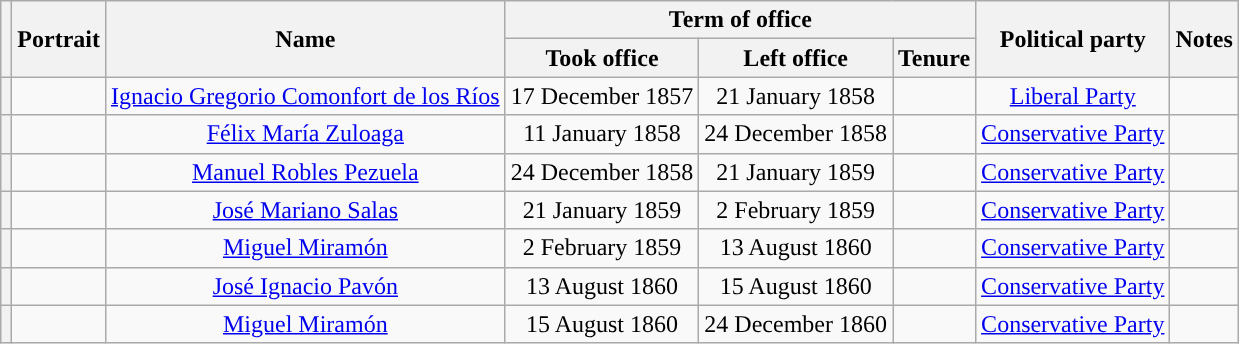<table class="wikitable" style="text-align:center;">
<tr>
<th rowspan="2"></th>
<th rowspan="2">Portrait</th>
<th rowspan="2">Name<br></th>
<th colspan="3">Term of office</th>
<th rowspan="2">Political party</th>
<th rowspan="2">Notes</th>
</tr>
<tr>
<th>Took office</th>
<th>Left office</th>
<th>Tenure</th>
</tr>
<tr>
<th style="background:"></th>
<td></td>
<td><a href='#'>Ignacio Gregorio Comonfort de los Ríos</a><br></td>
<td>17 December 1857</td>
<td>21 January 1858</td>
<td></td>
<td><a href='#'>Liberal Party</a></td>
<td></td>
</tr>
<tr>
<th style="background:"></th>
<td></td>
<td><a href='#'>Félix María Zuloaga</a><br></td>
<td>11 January 1858</td>
<td>24 December 1858</td>
<td></td>
<td><a href='#'>Conservative Party</a></td>
<td></td>
</tr>
<tr>
<th style="background:"></th>
<td></td>
<td><a href='#'>Manuel Robles Pezuela</a><br></td>
<td>24 December 1858</td>
<td>21 January 1859</td>
<td></td>
<td><a href='#'>Conservative Party</a></td>
<td></td>
</tr>
<tr>
<th style="background:"></th>
<td></td>
<td><a href='#'>José Mariano Salas</a><br></td>
<td>21 January 1859</td>
<td>2 February 1859</td>
<td></td>
<td><a href='#'>Conservative Party</a></td>
<td></td>
</tr>
<tr>
<th style="background:"></th>
<td></td>
<td><a href='#'>Miguel Miramón</a><br></td>
<td>2 February 1859</td>
<td>13 August 1860</td>
<td></td>
<td><a href='#'>Conservative Party</a></td>
<td></td>
</tr>
<tr>
<th style="background:"></th>
<td></td>
<td><a href='#'>José Ignacio Pavón</a><br></td>
<td>13 August 1860</td>
<td>15 August 1860</td>
<td></td>
<td><a href='#'>Conservative Party</a></td>
<td></td>
</tr>
<tr>
<th style="background:"></th>
<td></td>
<td><a href='#'>Miguel Miramón</a><br></td>
<td>15 August 1860</td>
<td>24 December 1860</td>
<td></td>
<td><a href='#'>Conservative Party</a></td>
<td></td>
</tr>
</table>
